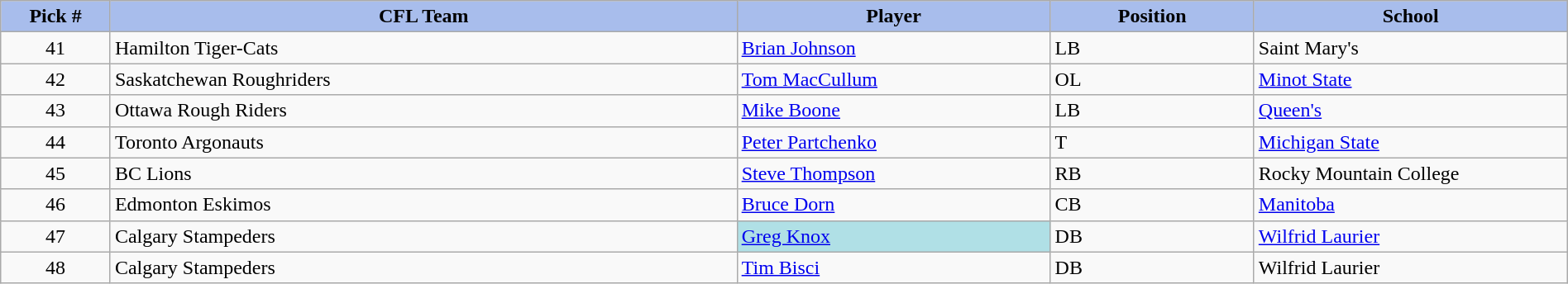<table class="wikitable" style="width: 100%">
<tr>
<th style="background:#a8bdec; width:7%;">Pick #</th>
<th style="width:40%; background:#a8bdec;">CFL Team</th>
<th style="width:20%; background:#a8bdec;">Player</th>
<th style="width:13%; background:#a8bdec;">Position</th>
<th style="width:20%; background:#a8bdec;">School</th>
</tr>
<tr>
<td align=center>41</td>
<td>Hamilton Tiger-Cats</td>
<td><a href='#'>Brian Johnson</a></td>
<td>LB</td>
<td>Saint Mary's</td>
</tr>
<tr>
<td align=center>42</td>
<td>Saskatchewan Roughriders</td>
<td><a href='#'>Tom MacCullum</a></td>
<td>OL</td>
<td><a href='#'>Minot State</a></td>
</tr>
<tr>
<td align=center>43</td>
<td>Ottawa Rough Riders</td>
<td><a href='#'>Mike Boone</a></td>
<td>LB</td>
<td><a href='#'>Queen's</a></td>
</tr>
<tr>
<td align=center>44</td>
<td>Toronto Argonauts</td>
<td><a href='#'>Peter Partchenko</a></td>
<td>T</td>
<td><a href='#'>Michigan State</a></td>
</tr>
<tr>
<td align=center>45</td>
<td>BC Lions</td>
<td><a href='#'>Steve Thompson</a></td>
<td>RB</td>
<td>Rocky Mountain College</td>
</tr>
<tr>
<td align=center>46</td>
<td>Edmonton Eskimos</td>
<td><a href='#'>Bruce Dorn</a></td>
<td>CB</td>
<td><a href='#'>Manitoba</a></td>
</tr>
<tr>
<td align=center>47</td>
<td>Calgary Stampeders</td>
<td bgcolor="#B0E0E6"><a href='#'>Greg Knox</a></td>
<td>DB</td>
<td><a href='#'>Wilfrid Laurier</a></td>
</tr>
<tr>
<td align=center>48</td>
<td>Calgary Stampeders</td>
<td><a href='#'>Tim Bisci</a></td>
<td>DB</td>
<td>Wilfrid Laurier</td>
</tr>
</table>
